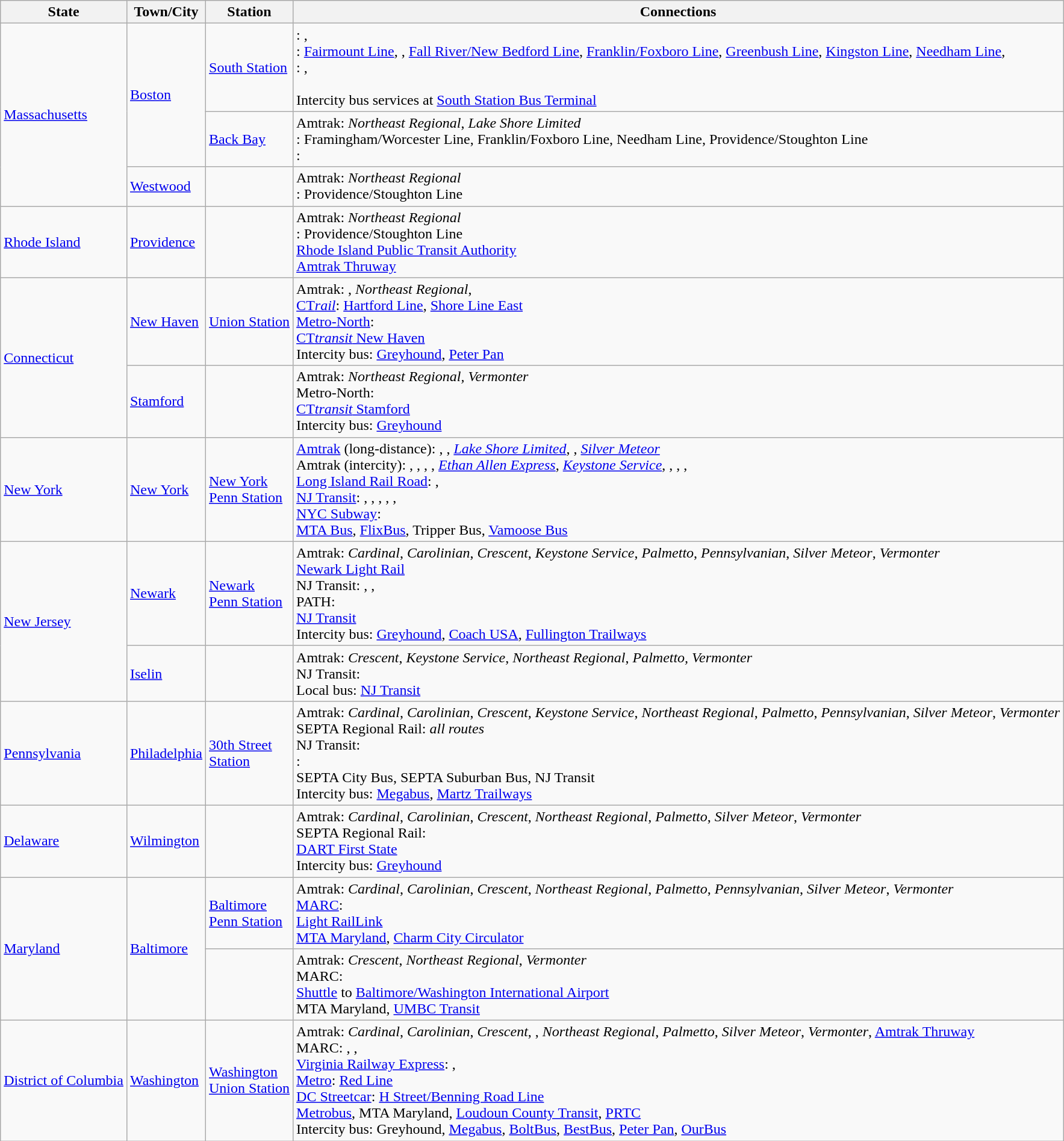<table class="wikitable mw-collapsible">
<tr>
<th>State</th>
<th>Town/City</th>
<th>Station</th>
<th>Connections</th>
</tr>
<tr>
<td rowspan=3><a href='#'>Massachusetts</a></td>
<td rowspan=2><a href='#'>Boston</a></td>
<td><a href='#'>South Station</a></td>
<td>: , <br>: <a href='#'>Fairmount Line</a>, , <a href='#'>Fall River/New Bedford Line</a>, <a href='#'>Franklin/Foxboro Line</a>, <a href='#'>Greenbush Line</a>, <a href='#'>Kingston Line</a>, <a href='#'>Needham Line</a>, <br>: , <br><br> Intercity bus services at <a href='#'>South Station Bus Terminal</a></td>
</tr>
<tr>
<td><a href='#'>Back Bay</a></td>
<td> Amtrak: <em>Northeast Regional</em>, <em>Lake Shore Limited</em><br>: Framingham/Worcester Line, Franklin/Foxboro Line, Needham Line, Providence/Stoughton Line<br>: <br></td>
</tr>
<tr>
<td><a href='#'>Westwood</a></td>
<td></td>
<td> Amtrak: <em>Northeast Regional</em><br>: Providence/Stoughton Line</td>
</tr>
<tr>
<td><a href='#'>Rhode Island</a></td>
<td><a href='#'>Providence</a></td>
<td></td>
<td> Amtrak: <em>Northeast Regional</em><br>: Providence/Stoughton Line<br> <a href='#'>Rhode Island Public Transit Authority</a><br> <a href='#'>Amtrak Thruway</a></td>
</tr>
<tr>
<td rowspan="2"><a href='#'>Connecticut</a></td>
<td><a href='#'>New Haven</a></td>
<td><a href='#'>Union Station</a></td>
<td> Amtrak: , <em>Northeast Regional</em>, <br> <a href='#'>CT<em>rail</em></a>: <a href='#'>Hartford Line</a>, <a href='#'>Shore Line East</a><br> <a href='#'>Metro-North</a>: <br> <a href='#'>CT<em>transit</em> New Haven</a><br> Intercity bus:  <a href='#'>Greyhound</a>, <a href='#'>Peter Pan</a></td>
</tr>
<tr>
<td><a href='#'>Stamford</a></td>
<td></td>
<td> Amtrak: <em>Northeast Regional, Vermonter</em><br> Metro-North: <br> <a href='#'>CT<em>transit</em> Stamford</a><br> Intercity bus:  <a href='#'>Greyhound</a></td>
</tr>
<tr>
<td><a href='#'>New York</a></td>
<td><a href='#'>New York</a></td>
<td><a href='#'>New York<br>Penn Station</a></td>
<td> <a href='#'>Amtrak</a> (long-distance): , , <em><a href='#'>Lake Shore Limited</a></em>, , <em><a href='#'>Silver Meteor</a></em><br> Amtrak (intercity): , , , , <em><a href='#'>Ethan Allen Express</a></em>, <em><a href='#'>Keystone Service</a></em>, , , , <br> <a href='#'>Long Island Rail Road</a>: , <br> <a href='#'>NJ Transit</a>: , , , , , <br> <a href='#'>NYC Subway</a>: <br> <a href='#'>MTA Bus</a>, <a href='#'>FlixBus</a>, Tripper Bus, <a href='#'>Vamoose Bus</a></td>
</tr>
<tr>
<td rowspan="2"><a href='#'>New Jersey</a></td>
<td><a href='#'>Newark</a></td>
<td><a href='#'>Newark<br>Penn Station</a></td>
<td> Amtrak: <em>Cardinal</em>, <em>Carolinian</em>, <em>Crescent</em>, <em>Keystone Service</em>, <em>Palmetto</em>, <em>Pennsylvanian</em>, <em>Silver Meteor</em>, <em>Vermonter</em><br> <a href='#'>Newark Light Rail</a><br> NJ Transit: , , <br> PATH: <br> <a href='#'>NJ Transit</a><br> Intercity bus:  <a href='#'>Greyhound</a>, <a href='#'>Coach USA</a>, <a href='#'>Fullington Trailways</a></td>
</tr>
<tr>
<td><a href='#'>Iselin</a></td>
<td></td>
<td> Amtrak: <em>Crescent</em>, <em>Keystone Service</em>, <em>Northeast Regional</em>, <em>Palmetto,</em> <em>Vermonter</em><br> NJ Transit: <br> Local bus: <a href='#'>NJ Transit</a></td>
</tr>
<tr>
<td><a href='#'>Pennsylvania</a></td>
<td><a href='#'>Philadelphia</a></td>
<td><a href='#'>30th Street<br>Station</a></td>
<td> Amtrak: <em>Cardinal</em>, <em>Carolinian</em>, <em>Crescent</em>, <em>Keystone Service</em>, <em>Northeast Regional</em>, <em>Palmetto</em>, <em>Pennsylvanian</em>, <em>Silver Meteor</em>, <em>Vermonter</em><br> SEPTA Regional Rail: <em>all routes</em><br> NJ Transit: <br>:  <br> SEPTA City Bus, SEPTA Suburban Bus, NJ Transit<br> Intercity bus:  <a href='#'>Megabus</a>, <a href='#'>Martz Trailways</a></td>
</tr>
<tr>
<td><a href='#'>Delaware</a></td>
<td><a href='#'>Wilmington</a></td>
<td></td>
<td> Amtrak: <em>Cardinal</em>, <em>Carolinian</em>, <em>Crescent</em>, <em>Northeast Regional</em>, <em>Palmetto</em>, <em>Silver Meteor</em>, <em>Vermonter</em><br> SEPTA Regional Rail: <br> <a href='#'>DART First State</a><br> Intercity bus:  <a href='#'>Greyhound</a></td>
</tr>
<tr>
<td rowspan="2"><a href='#'>Maryland</a></td>
<td rowspan="2"><a href='#'>Baltimore</a></td>
<td><a href='#'>Baltimore<br>Penn Station</a></td>
<td> Amtrak: <em>Cardinal</em>, <em>Carolinian</em>, <em>Crescent</em>, <em>Northeast Regional</em>, <em>Palmetto</em>, <em>Pennsylvanian</em>, <em>Silver Meteor</em>, <em>Vermonter</em><br> <a href='#'>MARC</a>: <br> <a href='#'>Light RailLink</a><br> <a href='#'>MTA Maryland</a>, <a href='#'>Charm City Circulator</a></td>
</tr>
<tr>
<td> </td>
<td> Amtrak: <em>Crescent</em>, <em>Northeast Regional</em>, <em>Vermonter</em><br> MARC: <br> <a href='#'>Shuttle</a> to  <a href='#'>Baltimore/Washington International Airport</a><br> MTA Maryland, <a href='#'>UMBC Transit</a></td>
</tr>
<tr>
<td><a href='#'>District of Columbia</a></td>
<td><a href='#'>Washington</a></td>
<td><a href='#'>Washington<br>Union Station</a></td>
<td> Amtrak: <em>Cardinal</em>, <em>Carolinian</em>, <em>Crescent</em>, , <em>Northeast Regional</em>, <em>Palmetto</em>, <em>Silver Meteor</em>, <em>Vermonter</em>, <a href='#'>Amtrak Thruway</a><br> MARC: , , <br> <a href='#'>Virginia Railway Express</a>: ,  <br> <a href='#'>Metro</a>:  <a href='#'>Red Line</a><br> <a href='#'>DC Streetcar</a>: <a href='#'>H Street/Benning Road Line</a><br> <a href='#'>Metrobus</a>, MTA Maryland, <a href='#'>Loudoun County Transit</a>, <a href='#'>PRTC</a><br> Intercity bus:  Greyhound,  <a href='#'>Megabus</a>, <a href='#'>BoltBus</a>, <a href='#'>BestBus</a>, <a href='#'>Peter Pan</a>, <a href='#'>OurBus</a></td>
</tr>
</table>
